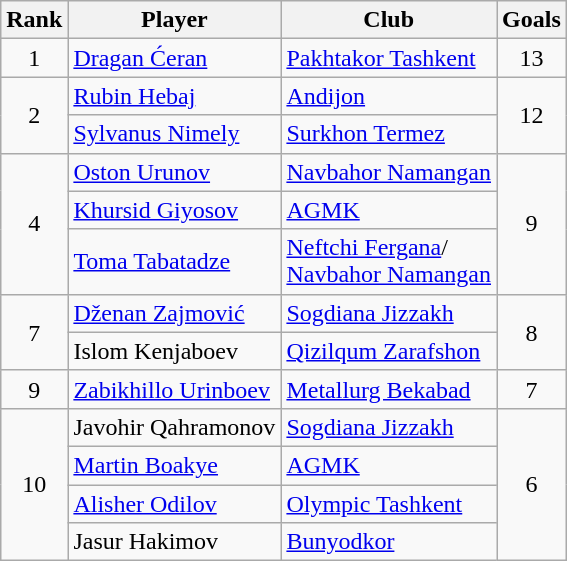<table class="wikitable" style="text-align:center">
<tr>
<th>Rank</th>
<th>Player</th>
<th>Club</th>
<th>Goals</th>
</tr>
<tr>
<td rowspan="1">1</td>
<td align="left"> <a href='#'>Dragan Ćeran</a></td>
<td align="left"><a href='#'>Pakhtakor Tashkent</a></td>
<td rowspan="1">13</td>
</tr>
<tr>
<td rowspan="2">2</td>
<td align="left"> <a href='#'>Rubin Hebaj</a></td>
<td align="left"><a href='#'>Andijon</a></td>
<td rowspan="2">12</td>
</tr>
<tr>
<td align="left"> <a href='#'>Sylvanus Nimely</a></td>
<td align="left"><a href='#'>Surkhon Termez</a></td>
</tr>
<tr>
<td rowspan="3">4</td>
<td align="left"> <a href='#'>Oston Urunov</a></td>
<td align="left"><a href='#'>Navbahor Namangan</a></td>
<td rowspan="3">9</td>
</tr>
<tr>
<td align="left"> <a href='#'>Khursid Giyosov</a></td>
<td align="left"><a href='#'>AGMK</a></td>
</tr>
<tr>
<td align="left"> <a href='#'>Toma Tabatadze</a></td>
<td align="left"><a href='#'>Neftchi Fergana</a>/<br><a href='#'>Navbahor Namangan</a></td>
</tr>
<tr>
<td rowspan="2">7</td>
<td align="left"> <a href='#'>Dženan Zajmović</a></td>
<td align="left"><a href='#'>Sogdiana Jizzakh</a></td>
<td rowspan="2">8</td>
</tr>
<tr>
<td align="left"> Islom Kenjaboev</td>
<td align="left"><a href='#'>Qizilqum Zarafshon</a></td>
</tr>
<tr>
<td rowspan="1">9</td>
<td align="left"> <a href='#'>Zabikhillo Urinboev</a></td>
<td align="left"><a href='#'>Metallurg Bekabad</a></td>
<td rowspan="1">7</td>
</tr>
<tr>
<td rowspan="4">10</td>
<td align="left"> Javohir Qahramonov</td>
<td align="left"><a href='#'>Sogdiana Jizzakh</a></td>
<td rowspan="4">6</td>
</tr>
<tr>
<td align="left"> <a href='#'>Martin Boakye</a></td>
<td align="left"><a href='#'>AGMK</a></td>
</tr>
<tr>
<td align="left"> <a href='#'>Alisher Odilov</a></td>
<td align="left"><a href='#'>Olympic Tashkent</a></td>
</tr>
<tr>
<td align="left"> Jasur Hakimov</td>
<td align="left"><a href='#'>Bunyodkor</a></td>
</tr>
</table>
